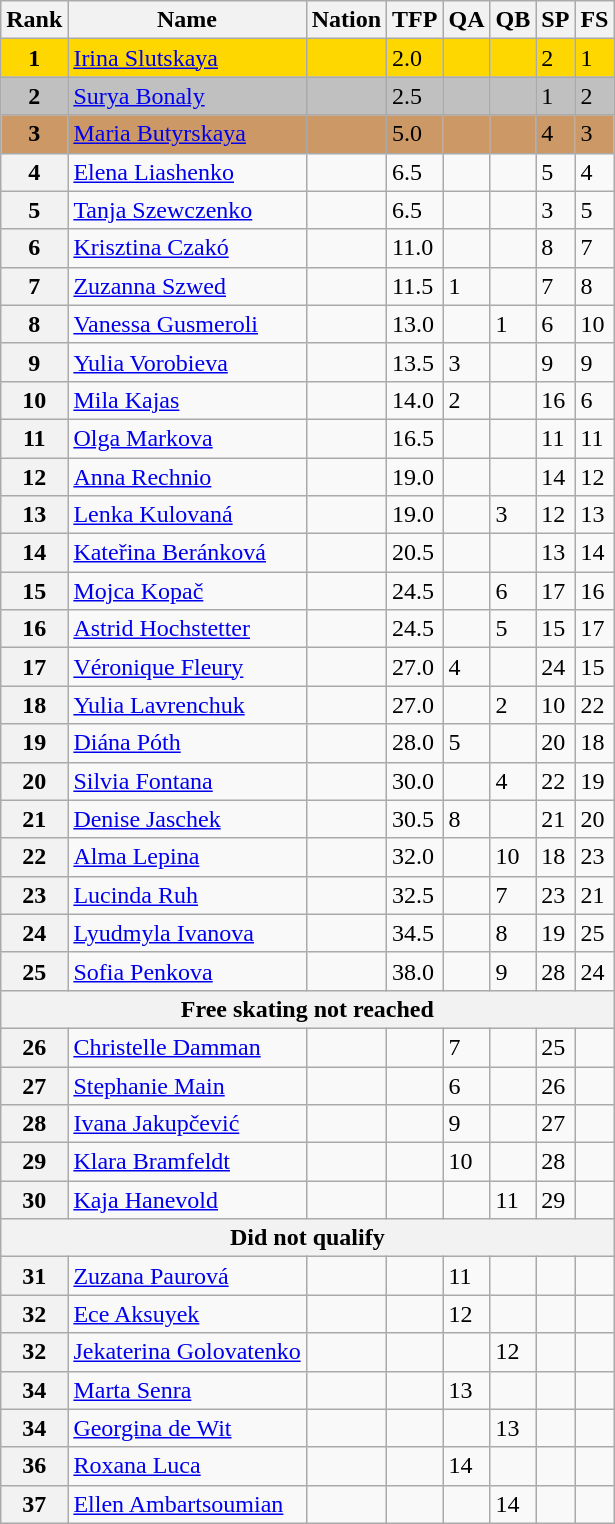<table class="wikitable">
<tr>
<th>Rank</th>
<th>Name</th>
<th>Nation</th>
<th>TFP</th>
<th>QA</th>
<th>QB</th>
<th>SP</th>
<th>FS</th>
</tr>
<tr bgcolor="gold">
<td align="center"><strong>1</strong></td>
<td><a href='#'>Irina Slutskaya</a></td>
<td></td>
<td>2.0</td>
<td></td>
<td></td>
<td>2</td>
<td>1</td>
</tr>
<tr bgcolor="silver">
<td align="center"><strong>2</strong></td>
<td><a href='#'>Surya Bonaly</a></td>
<td></td>
<td>2.5</td>
<td></td>
<td></td>
<td>1</td>
<td>2</td>
</tr>
<tr bgcolor="cc9966">
<td align="center"><strong>3</strong></td>
<td><a href='#'>Maria Butyrskaya</a></td>
<td></td>
<td>5.0</td>
<td></td>
<td></td>
<td>4</td>
<td>3</td>
</tr>
<tr>
<th>4</th>
<td><a href='#'>Elena Liashenko</a></td>
<td></td>
<td>6.5</td>
<td></td>
<td></td>
<td>5</td>
<td>4</td>
</tr>
<tr>
<th>5</th>
<td><a href='#'>Tanja Szewczenko</a></td>
<td></td>
<td>6.5</td>
<td></td>
<td></td>
<td>3</td>
<td>5</td>
</tr>
<tr>
<th>6</th>
<td><a href='#'>Krisztina Czakó</a></td>
<td></td>
<td>11.0</td>
<td></td>
<td></td>
<td>8</td>
<td>7</td>
</tr>
<tr>
<th>7</th>
<td><a href='#'>Zuzanna Szwed</a></td>
<td></td>
<td>11.5</td>
<td>1</td>
<td></td>
<td>7</td>
<td>8</td>
</tr>
<tr>
<th>8</th>
<td><a href='#'>Vanessa Gusmeroli</a></td>
<td></td>
<td>13.0</td>
<td></td>
<td>1</td>
<td>6</td>
<td>10</td>
</tr>
<tr>
<th>9</th>
<td><a href='#'>Yulia Vorobieva</a></td>
<td></td>
<td>13.5</td>
<td>3</td>
<td></td>
<td>9</td>
<td>9</td>
</tr>
<tr>
<th>10</th>
<td><a href='#'>Mila Kajas</a></td>
<td></td>
<td>14.0</td>
<td>2</td>
<td></td>
<td>16</td>
<td>6</td>
</tr>
<tr>
<th>11</th>
<td><a href='#'>Olga Markova</a></td>
<td></td>
<td>16.5</td>
<td></td>
<td></td>
<td>11</td>
<td>11</td>
</tr>
<tr>
<th>12</th>
<td><a href='#'>Anna Rechnio</a></td>
<td></td>
<td>19.0</td>
<td></td>
<td></td>
<td>14</td>
<td>12</td>
</tr>
<tr>
<th>13</th>
<td><a href='#'>Lenka Kulovaná</a></td>
<td></td>
<td>19.0</td>
<td></td>
<td>3</td>
<td>12</td>
<td>13</td>
</tr>
<tr>
<th>14</th>
<td><a href='#'>Kateřina Beránková</a></td>
<td></td>
<td>20.5</td>
<td></td>
<td></td>
<td>13</td>
<td>14</td>
</tr>
<tr>
<th>15</th>
<td><a href='#'>Mojca Kopač</a></td>
<td></td>
<td>24.5</td>
<td></td>
<td>6</td>
<td>17</td>
<td>16</td>
</tr>
<tr>
<th>16</th>
<td><a href='#'>Astrid Hochstetter</a></td>
<td></td>
<td>24.5</td>
<td></td>
<td>5</td>
<td>15</td>
<td>17</td>
</tr>
<tr>
<th>17</th>
<td><a href='#'>Véronique Fleury</a></td>
<td></td>
<td>27.0</td>
<td>4</td>
<td></td>
<td>24</td>
<td>15</td>
</tr>
<tr>
<th>18</th>
<td><a href='#'>Yulia Lavrenchuk</a></td>
<td></td>
<td>27.0</td>
<td></td>
<td>2</td>
<td>10</td>
<td>22</td>
</tr>
<tr>
<th>19</th>
<td><a href='#'>Diána Póth</a></td>
<td></td>
<td>28.0</td>
<td>5</td>
<td></td>
<td>20</td>
<td>18</td>
</tr>
<tr>
<th>20</th>
<td><a href='#'>Silvia Fontana</a></td>
<td></td>
<td>30.0</td>
<td></td>
<td>4</td>
<td>22</td>
<td>19</td>
</tr>
<tr>
<th>21</th>
<td><a href='#'>Denise Jaschek</a></td>
<td></td>
<td>30.5</td>
<td>8</td>
<td></td>
<td>21</td>
<td>20</td>
</tr>
<tr>
<th>22</th>
<td><a href='#'>Alma Lepina</a></td>
<td></td>
<td>32.0</td>
<td></td>
<td>10</td>
<td>18</td>
<td>23</td>
</tr>
<tr>
<th>23</th>
<td><a href='#'>Lucinda Ruh</a></td>
<td></td>
<td>32.5</td>
<td></td>
<td>7</td>
<td>23</td>
<td>21</td>
</tr>
<tr>
<th>24</th>
<td><a href='#'>Lyudmyla Ivanova</a></td>
<td></td>
<td>34.5</td>
<td></td>
<td>8</td>
<td>19</td>
<td>25</td>
</tr>
<tr>
<th>25</th>
<td><a href='#'>Sofia Penkova</a></td>
<td></td>
<td>38.0</td>
<td></td>
<td>9</td>
<td>28</td>
<td>24</td>
</tr>
<tr>
<th colspan=8>Free skating not reached</th>
</tr>
<tr>
<th>26</th>
<td><a href='#'>Christelle Damman</a></td>
<td></td>
<td></td>
<td>7</td>
<td></td>
<td>25</td>
<td></td>
</tr>
<tr>
<th>27</th>
<td><a href='#'>Stephanie Main</a></td>
<td></td>
<td></td>
<td>6</td>
<td></td>
<td>26</td>
<td></td>
</tr>
<tr>
<th>28</th>
<td><a href='#'>Ivana Jakupčević</a></td>
<td></td>
<td></td>
<td>9</td>
<td></td>
<td>27</td>
<td></td>
</tr>
<tr>
<th>29</th>
<td><a href='#'>Klara Bramfeldt</a></td>
<td></td>
<td></td>
<td>10</td>
<td></td>
<td>28</td>
<td></td>
</tr>
<tr>
<th>30</th>
<td><a href='#'>Kaja Hanevold</a></td>
<td></td>
<td></td>
<td></td>
<td>11</td>
<td>29</td>
<td></td>
</tr>
<tr>
<th colspan=8>Did not qualify</th>
</tr>
<tr>
<th>31</th>
<td><a href='#'>Zuzana Paurová</a></td>
<td></td>
<td></td>
<td>11</td>
<td></td>
<td></td>
<td></td>
</tr>
<tr>
<th>32</th>
<td><a href='#'>Ece Aksuyek</a></td>
<td></td>
<td></td>
<td>12</td>
<td></td>
<td></td>
<td></td>
</tr>
<tr>
<th>32</th>
<td><a href='#'>Jekaterina Golovatenko</a></td>
<td></td>
<td></td>
<td></td>
<td>12</td>
<td></td>
<td></td>
</tr>
<tr>
<th>34</th>
<td><a href='#'>Marta Senra</a></td>
<td></td>
<td></td>
<td>13</td>
<td></td>
<td></td>
<td></td>
</tr>
<tr>
<th>34</th>
<td><a href='#'>Georgina de Wit</a></td>
<td></td>
<td></td>
<td></td>
<td>13</td>
<td></td>
<td></td>
</tr>
<tr>
<th>36</th>
<td><a href='#'>Roxana Luca</a></td>
<td></td>
<td></td>
<td>14</td>
<td></td>
<td></td>
<td></td>
</tr>
<tr>
<th>37</th>
<td><a href='#'>Ellen Ambartsoumian</a></td>
<td></td>
<td></td>
<td></td>
<td>14</td>
<td></td>
<td></td>
</tr>
</table>
